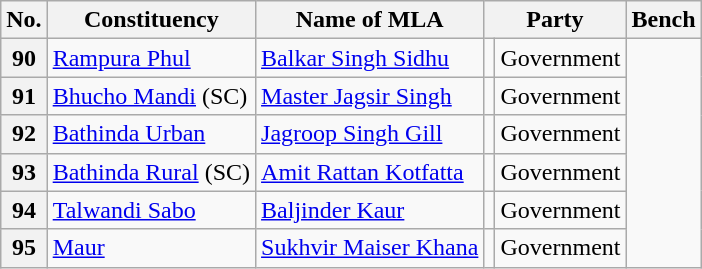<table class="wikitable sortable">
<tr>
<th>No.</th>
<th>Constituency</th>
<th>Name of MLA</th>
<th colspan="2">Party</th>
<th>Bench</th>
</tr>
<tr>
<th>90</th>
<td><a href='#'>Rampura Phul</a></td>
<td><a href='#'>Balkar Singh Sidhu</a></td>
<td></td>
<td>Government</td>
</tr>
<tr>
<th>91</th>
<td><a href='#'>Bhucho Mandi</a> (SC)</td>
<td><a href='#'>Master Jagsir Singh</a></td>
<td></td>
<td>Government</td>
</tr>
<tr>
<th>92</th>
<td><a href='#'>Bathinda Urban</a></td>
<td><a href='#'>Jagroop Singh Gill</a></td>
<td></td>
<td>Government</td>
</tr>
<tr>
<th>93</th>
<td><a href='#'>Bathinda Rural</a> (SC)</td>
<td><a href='#'>Amit Rattan Kotfatta</a></td>
<td></td>
<td>Government</td>
</tr>
<tr>
<th>94</th>
<td><a href='#'>Talwandi Sabo</a></td>
<td><a href='#'>Baljinder Kaur</a></td>
<td></td>
<td>Government</td>
</tr>
<tr>
<th>95</th>
<td><a href='#'>Maur</a></td>
<td><a href='#'>Sukhvir Maiser Khana</a></td>
<td></td>
<td>Government</td>
</tr>
</table>
